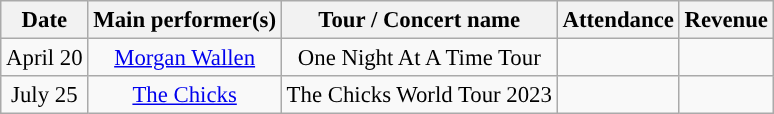<table class="wikitable"  style="text-align:center; font-size:95%;">
<tr>
<th style="text-align:center;">Date</th>
<th style="text-align:center;">Main performer(s)</th>
<th style="text-align:center;">Tour / Concert name</th>
<th style="text-align:center;">Attendance</th>
<th style="text-align:center;">Revenue</th>
</tr>
<tr>
<td>April 20</td>
<td><a href='#'>Morgan Wallen</a></td>
<td>One Night At A Time Tour</td>
<td></td>
<td></td>
</tr>
<tr>
<td>July 25</td>
<td><a href='#'>The Chicks</a></td>
<td>The Chicks World Tour 2023</td>
<td></td>
<td></td>
</tr>
</table>
